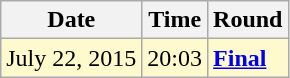<table class="wikitable">
<tr>
<th>Date</th>
<th>Time</th>
<th>Round</th>
</tr>
<tr style=background:lemonchiffon>
<td>July 22, 2015</td>
<td>20:03</td>
<td><strong><a href='#'>Final</a></strong></td>
</tr>
</table>
